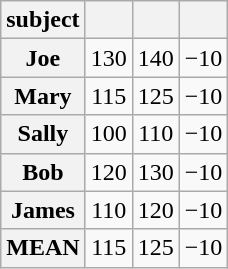<table class="wikitable" style="text-align:center">
<tr>
<th>subject</th>
<th></th>
<th></th>
<th></th>
</tr>
<tr>
<th>Joe</th>
<td>130</td>
<td>140</td>
<td>−10</td>
</tr>
<tr>
<th>Mary</th>
<td>115</td>
<td>125</td>
<td>−10</td>
</tr>
<tr>
<th>Sally</th>
<td>100</td>
<td>110</td>
<td>−10</td>
</tr>
<tr>
<th>Bob</th>
<td>120</td>
<td>130</td>
<td>−10</td>
</tr>
<tr>
<th>James</th>
<td>110</td>
<td>120</td>
<td>−10</td>
</tr>
<tr>
<th>MEAN</th>
<td>115</td>
<td>125</td>
<td>−10</td>
</tr>
</table>
